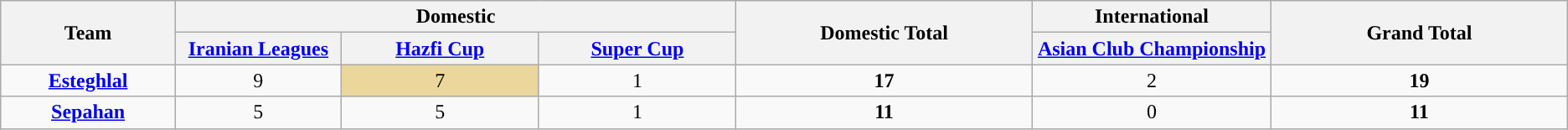<table class="wikitable" style="text-align:center;">
<tr>
<th rowspan=2 width=5% class="wikitable sortable">Team</th>
<th colspan="3" width="20%" class="unsortable">Domestic</th>
<th rowspan=2 width=9% class="sortable">Domestic Total</th>
<th>International</th>
<th rowspan=2 width=9% class="sortable">Grand Total</th>
</tr>
<tr>
<th width=5% class="sortable"><a href='#'>Iranian Leagues</a></th>
<th width=6% class="sortable"><a href='#'>Hazfi Cup</a></th>
<th width=6% class="sortable"><a href='#'>Super Cup</a></th>
<th width=6% class="sortable"><a href='#'>Asian Club Championship</a></th>
</tr>
<tr>
<td><strong><a href='#'>Esteghlal</a></strong></td>
<td>9</td>
<td style=background:#EBD79B>7</td>
<td>1</td>
<td><strong>17</strong></td>
<td>2</td>
<td><strong>19</strong></td>
</tr>
<tr>
<td><strong><a href='#'>Sepahan</a></strong></td>
<td>5</td>
<td>5</td>
<td>1</td>
<td><strong>11</strong></td>
<td>0</td>
<td><strong>11</strong></td>
</tr>
</table>
